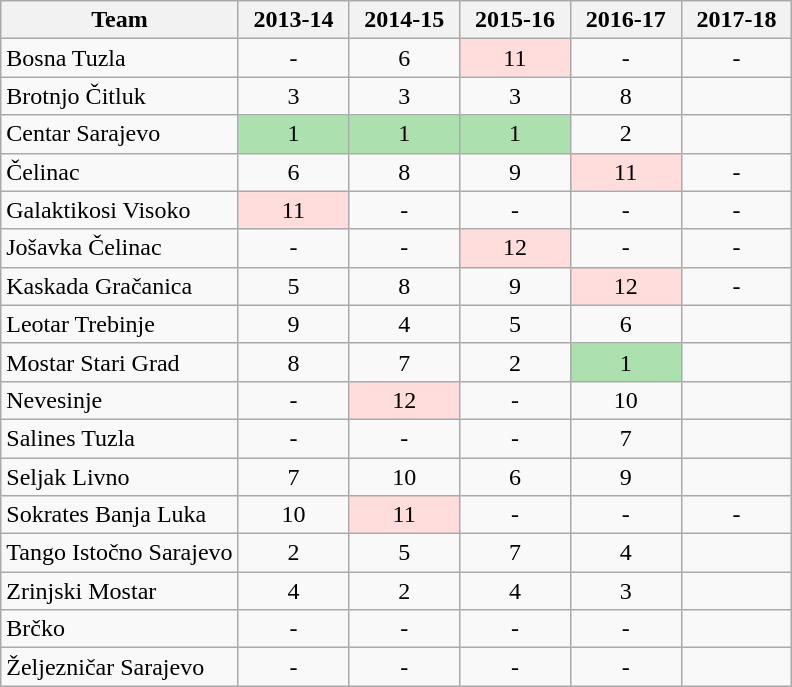<table class="wikitable sortable" style="text-align: center">
<tr>
<th style="width:30%;">Team</th>
<th style="width:14%;">2013-14</th>
<th style="width:14%;">2014-15</th>
<th style="width:14%;">2015-16</th>
<th style="width:14%;">2016-17</th>
<th style="width:14%;">2017-18</th>
</tr>
<tr>
<td style="text-align:left;">Bosna Tuzla</td>
<td>-</td>
<td>6</td>
<td bgcolor="#FFDDDD">11</td>
<td>-</td>
<td>-</td>
</tr>
<tr>
<td style="text-align:left;">Brotnjo Čitluk</td>
<td>3</td>
<td>3</td>
<td>3</td>
<td>8</td>
<td></td>
</tr>
<tr>
<td style="text-align:left;">Centar Sarajevo</td>
<td bgcolor="#ACE1AF">1</td>
<td bgcolor="#ACE1AF">1</td>
<td bgcolor="#ACE1AF">1</td>
<td>2</td>
<td></td>
</tr>
<tr>
<td style="text-align:left;">Čelinac</td>
<td>6</td>
<td>8</td>
<td>9</td>
<td bgcolor="#FFDDDD">11</td>
<td>-</td>
</tr>
<tr>
<td style="text-align:left;">Galaktikosi Visoko</td>
<td bgcolor="#FFDDDD">11</td>
<td>-</td>
<td>-</td>
<td>-</td>
<td>-</td>
</tr>
<tr>
<td style="text-align:left;">Jošavka Čelinac</td>
<td>-</td>
<td>-</td>
<td bgcolor="#FFDDDD">12</td>
<td>-</td>
<td>-</td>
</tr>
<tr>
<td style="text-align:left;">Kaskada Gračanica</td>
<td>5</td>
<td>8</td>
<td>9</td>
<td bgcolor="#FFDDDD">12</td>
<td>-</td>
</tr>
<tr>
<td style="text-align:left;">Leotar Trebinje</td>
<td>9</td>
<td>4</td>
<td>5</td>
<td>6</td>
<td></td>
</tr>
<tr>
<td style="text-align:left;">Mostar Stari Grad</td>
<td>8</td>
<td>7</td>
<td>2</td>
<td bgcolor="#ACE1AF">1</td>
<td></td>
</tr>
<tr>
<td style="text-align:left;">Nevesinje</td>
<td>-</td>
<td bgcolor="#FFDDDD">12</td>
<td>-</td>
<td>10</td>
<td></td>
</tr>
<tr>
<td style="text-align:left;">Salines Tuzla</td>
<td>-</td>
<td>-</td>
<td>-</td>
<td>7</td>
<td></td>
</tr>
<tr>
<td style="text-align:left;">Seljak Livno</td>
<td>7</td>
<td>10</td>
<td>6</td>
<td>9</td>
<td></td>
</tr>
<tr>
<td style="text-align:left;">Sokrates Banja Luka</td>
<td>10</td>
<td bgcolor="#FFDDDD">11</td>
<td>-</td>
<td>-</td>
<td>-</td>
</tr>
<tr>
<td style="text-align:left;">Tango Istočno Sarajevo</td>
<td>2</td>
<td>5</td>
<td>7</td>
<td>4</td>
<td></td>
</tr>
<tr>
<td style="text-align:left;">Zrinjski Mostar</td>
<td>4</td>
<td>2</td>
<td>4</td>
<td>3</td>
<td></td>
</tr>
<tr>
<td style="text-align:left;">Brčko</td>
<td>-</td>
<td>-</td>
<td>-</td>
<td>-</td>
<td></td>
</tr>
<tr>
<td style="text-align:left;">Željezničar Sarajevo</td>
<td>-</td>
<td>-</td>
<td>-</td>
<td>-</td>
<td></td>
</tr>
</table>
